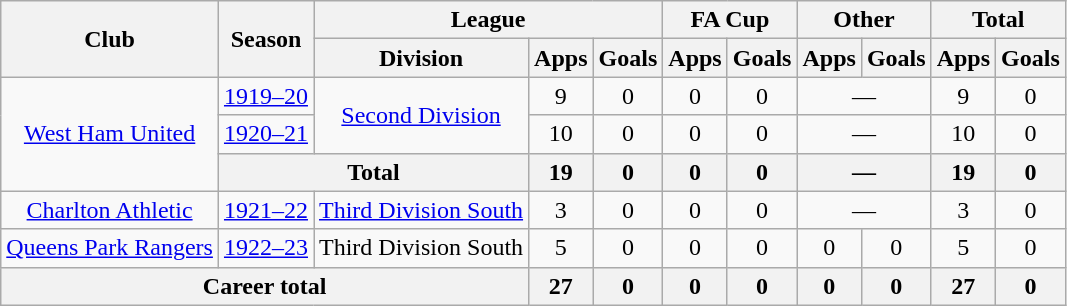<table class="wikitable" style="text-align: center;">
<tr>
<th rowspan="2">Club</th>
<th rowspan="2">Season</th>
<th colspan="3">League</th>
<th colspan="2">FA Cup</th>
<th colspan="2">Other</th>
<th colspan="2">Total</th>
</tr>
<tr>
<th>Division</th>
<th>Apps</th>
<th>Goals</th>
<th>Apps</th>
<th>Goals</th>
<th>Apps</th>
<th>Goals</th>
<th>Apps</th>
<th>Goals</th>
</tr>
<tr>
<td rowspan="3"><a href='#'>West Ham United</a></td>
<td><a href='#'>1919–20</a></td>
<td rowspan="2"><a href='#'>Second Division</a></td>
<td>9</td>
<td>0</td>
<td>0</td>
<td>0</td>
<td colspan="2">―</td>
<td>9</td>
<td>0</td>
</tr>
<tr>
<td><a href='#'>1920–21</a></td>
<td>10</td>
<td>0</td>
<td>0</td>
<td>0</td>
<td colspan="2">―</td>
<td>10</td>
<td>0</td>
</tr>
<tr>
<th colspan="2">Total</th>
<th>19</th>
<th>0</th>
<th>0</th>
<th>0</th>
<th colspan="2">―</th>
<th>19</th>
<th>0</th>
</tr>
<tr>
<td><a href='#'>Charlton Athletic</a></td>
<td><a href='#'>1921–22</a></td>
<td><a href='#'>Third Division South</a></td>
<td>3</td>
<td>0</td>
<td>0</td>
<td>0</td>
<td colspan="2">―</td>
<td>3</td>
<td>0</td>
</tr>
<tr>
<td><a href='#'>Queens Park Rangers</a></td>
<td><a href='#'>1922–23</a></td>
<td>Third Division South</td>
<td>5</td>
<td>0</td>
<td>0</td>
<td>0</td>
<td>0</td>
<td>0</td>
<td>5</td>
<td>0</td>
</tr>
<tr>
<th colspan="3">Career total</th>
<th>27</th>
<th>0</th>
<th>0</th>
<th>0</th>
<th>0</th>
<th>0</th>
<th>27</th>
<th>0</th>
</tr>
</table>
